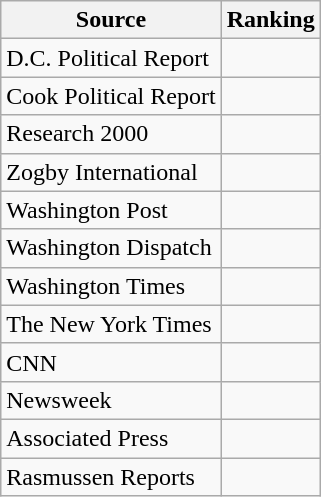<table class="wikitable">
<tr>
<th>Source</th>
<th>Ranking</th>
</tr>
<tr>
<td>D.C. Political Report</td>
<td></td>
</tr>
<tr>
<td>Cook Political Report</td>
<td></td>
</tr>
<tr>
<td>Research 2000</td>
<td></td>
</tr>
<tr>
<td>Zogby International</td>
<td></td>
</tr>
<tr>
<td The Washington Post>Washington Post</td>
<td></td>
</tr>
<tr>
<td>Washington Dispatch</td>
<td></td>
</tr>
<tr>
<td>Washington Times</td>
<td></td>
</tr>
<tr>
<td>The New York Times</td>
<td></td>
</tr>
<tr>
<td>CNN</td>
<td></td>
</tr>
<tr>
<td>Newsweek</td>
<td></td>
</tr>
<tr>
<td>Associated Press</td>
<td></td>
</tr>
<tr>
<td>Rasmussen Reports</td>
<td></td>
</tr>
</table>
